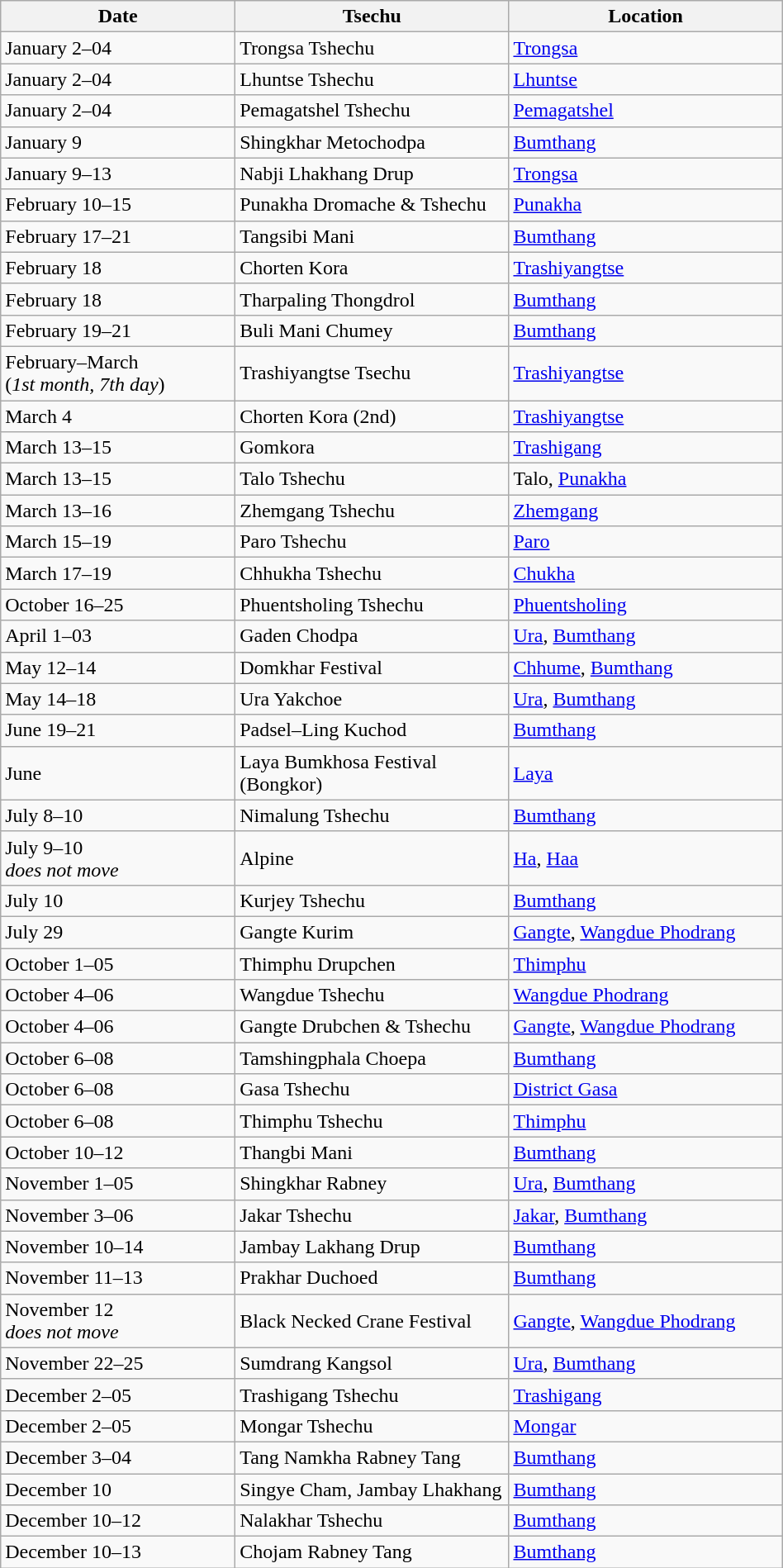<table class="wikitable sortable" style="width:50%;">
<tr>
<th scope="col" width="30%">Date</th>
<th scope="col" width="35%">Tsechu</th>
<th scope="col" width="35%">Location</th>
</tr>
<tr>
<td data-sort-value="01">January 2–04</td>
<td>Trongsa Tshechu</td>
<td><a href='#'>Trongsa</a></td>
</tr>
<tr>
<td data-sort-value="01">January 2–04</td>
<td>Lhuntse Tshechu</td>
<td><a href='#'>Lhuntse</a></td>
</tr>
<tr>
<td data-sort-value="01">January 2–04</td>
<td>Pemagatshel Tshechu</td>
<td><a href='#'>Pemagatshel</a></td>
</tr>
<tr>
<td data-sort-value="01">January 9</td>
<td>Shingkhar Metochodpa</td>
<td><a href='#'>Bumthang</a></td>
</tr>
<tr>
<td data-sort-value="01">January 9–13</td>
<td>Nabji Lhakhang Drup</td>
<td><a href='#'>Trongsa</a></td>
</tr>
<tr>
<td data-sort-value="02">February 10–15</td>
<td>Punakha Dromache & Tshechu</td>
<td><a href='#'>Punakha</a></td>
</tr>
<tr>
<td data-sort-value="02">February 17–21</td>
<td>Tangsibi Mani</td>
<td><a href='#'>Bumthang</a></td>
</tr>
<tr>
<td data-sort-value="02">February 18</td>
<td>Chorten Kora</td>
<td><a href='#'>Trashiyangtse</a></td>
</tr>
<tr>
<td data-sort-value="02">February 18</td>
<td>Tharpaling Thongdrol</td>
<td><a href='#'>Bumthang</a></td>
</tr>
<tr>
<td data-sort-value="02">February 19–21</td>
<td>Buli Mani Chumey</td>
<td><a href='#'>Bumthang</a></td>
</tr>
<tr>
<td data-sort-value="02">February–March<br>(<em>1st month, 7th day</em>)</td>
<td>Trashiyangtse Tsechu</td>
<td><a href='#'>Trashiyangtse</a></td>
</tr>
<tr>
<td data-sort-value="03">March 4</td>
<td>Chorten Kora (2nd)</td>
<td><a href='#'>Trashiyangtse</a></td>
</tr>
<tr>
<td data-sort-value="03">March 13–15</td>
<td>Gomkora</td>
<td><a href='#'>Trashigang</a></td>
</tr>
<tr>
<td data-sort-value="03">March 13–15</td>
<td>Talo Tshechu</td>
<td>Talo, <a href='#'>Punakha</a></td>
</tr>
<tr>
<td data-sort-value="03">March 13–16</td>
<td>Zhemgang Tshechu</td>
<td><a href='#'>Zhemgang</a></td>
</tr>
<tr>
<td data-sort-value="03">March 15–19</td>
<td>Paro Tshechu</td>
<td><a href='#'>Paro</a></td>
</tr>
<tr>
<td data-sort-value="03">March 17–19</td>
<td>Chhukha Tshechu</td>
<td><a href='#'>Chukha</a></td>
</tr>
<tr>
<td data-sort-value="03">October 16–25</td>
<td>Phuentsholing Tshechu</td>
<td><a href='#'>Phuentsholing</a></td>
</tr>
<tr>
<td data-sort-value="04">April 1–03</td>
<td>Gaden Chodpa</td>
<td><a href='#'>Ura</a>, <a href='#'>Bumthang</a></td>
</tr>
<tr>
<td data-sort-value="05">May 12–14</td>
<td>Domkhar Festival</td>
<td><a href='#'>Chhume</a>, <a href='#'>Bumthang</a></td>
</tr>
<tr>
<td data-sort-value="05">May 14–18</td>
<td>Ura Yakchoe</td>
<td><a href='#'>Ura</a>, <a href='#'>Bumthang</a></td>
</tr>
<tr>
<td data-sort-value="06">June 19–21</td>
<td>Padsel–Ling Kuchod</td>
<td><a href='#'>Bumthang</a></td>
</tr>
<tr>
<td data-sort-value="06">June</td>
<td>Laya Bumkhosa Festival (Bongkor)</td>
<td><a href='#'>Laya</a></td>
</tr>
<tr>
<td data-sort-value="07">July 8–10</td>
<td>Nimalung Tshechu</td>
<td><a href='#'>Bumthang</a></td>
</tr>
<tr>
<td data-sort-value="07">July 9–10<br><em>does not move</em></td>
<td>Alpine</td>
<td><a href='#'>Ha</a>, <a href='#'>Haa</a></td>
</tr>
<tr>
<td data-sort-value="07">July 10</td>
<td>Kurjey Tshechu</td>
<td><a href='#'>Bumthang</a></td>
</tr>
<tr>
<td data-sort-value="07">July 29</td>
<td>Gangte Kurim</td>
<td><a href='#'>Gangte</a>, <a href='#'>Wangdue Phodrang</a></td>
</tr>
<tr>
<td data-sort-value="10">October 1–05</td>
<td>Thimphu Drupchen</td>
<td><a href='#'>Thimphu</a></td>
</tr>
<tr>
<td data-sort-value="10">October 4–06</td>
<td>Wangdue Tshechu</td>
<td><a href='#'>Wangdue Phodrang</a></td>
</tr>
<tr>
<td data-sort-value="10">October 4–06</td>
<td>Gangte Drubchen & Tshechu</td>
<td><a href='#'>Gangte</a>, <a href='#'>Wangdue Phodrang</a></td>
</tr>
<tr>
<td data-sort-value="10">October 6–08</td>
<td>Tamshingphala Choepa</td>
<td><a href='#'>Bumthang</a></td>
</tr>
<tr>
<td data-sort-value="10">October 6–08</td>
<td>Gasa Tshechu</td>
<td><a href='#'>District Gasa</a></td>
</tr>
<tr>
<td data-sort-value="10">October 6–08</td>
<td>Thimphu Tshechu</td>
<td><a href='#'>Thimphu</a></td>
</tr>
<tr>
<td data-sort-value="10">October 10–12</td>
<td>Thangbi Mani</td>
<td><a href='#'>Bumthang</a></td>
</tr>
<tr>
<td data-sort-value="11">November 1–05</td>
<td>Shingkhar Rabney</td>
<td><a href='#'>Ura</a>, <a href='#'>Bumthang</a></td>
</tr>
<tr>
<td data-sort-value="11">November 3–06</td>
<td>Jakar Tshechu</td>
<td><a href='#'>Jakar</a>, <a href='#'>Bumthang</a></td>
</tr>
<tr>
<td data-sort-value="11">November 10–14</td>
<td>Jambay Lakhang Drup</td>
<td><a href='#'>Bumthang</a></td>
</tr>
<tr>
<td data-sort-value="11">November 11–13</td>
<td>Prakhar Duchoed</td>
<td><a href='#'>Bumthang</a></td>
</tr>
<tr>
<td data-sort-value="11">November 12<br><em>does not move</em></td>
<td>Black Necked Crane Festival</td>
<td><a href='#'>Gangte</a>, <a href='#'>Wangdue Phodrang</a></td>
</tr>
<tr>
<td data-sort-value="11">November 22–25</td>
<td>Sumdrang Kangsol</td>
<td><a href='#'>Ura</a>, <a href='#'>Bumthang</a></td>
</tr>
<tr>
<td data-sort-value="12">December 2–05</td>
<td>Trashigang Tshechu</td>
<td><a href='#'>Trashigang</a></td>
</tr>
<tr>
<td data-sort-value="12">December 2–05</td>
<td>Mongar Tshechu</td>
<td><a href='#'>Mongar</a></td>
</tr>
<tr>
<td data-sort-value="12">December 3–04</td>
<td>Tang Namkha Rabney Tang</td>
<td><a href='#'>Bumthang</a></td>
</tr>
<tr>
<td data-sort-value="12">December 10</td>
<td>Singye Cham, Jambay Lhakhang</td>
<td><a href='#'>Bumthang</a></td>
</tr>
<tr>
<td data-sort-value="12">December 10–12</td>
<td>Nalakhar Tshechu</td>
<td><a href='#'>Bumthang</a></td>
</tr>
<tr>
<td data-sort-value="12">December 10–13</td>
<td>Chojam Rabney Tang</td>
<td><a href='#'>Bumthang</a></td>
</tr>
</table>
